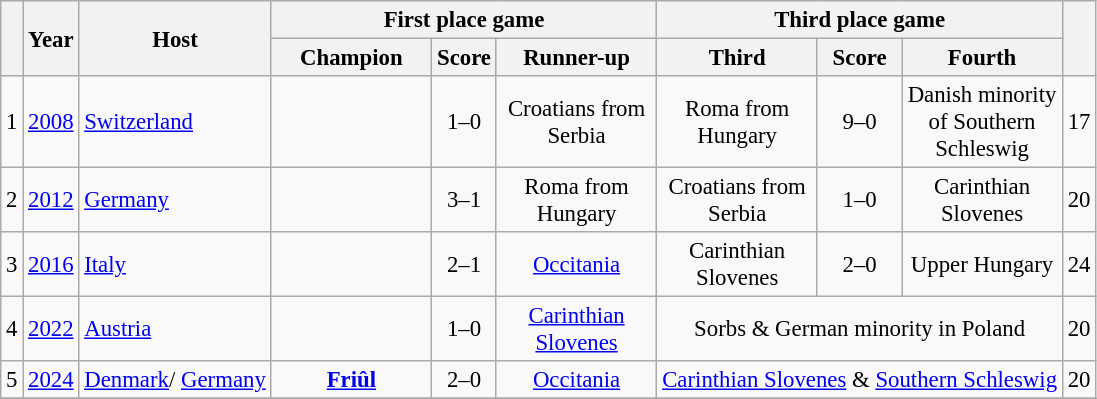<table class="wikitable sortable" style="font-size:95%; text-align:center; width:;">
<tr>
<th rowspan=2 style= "width:;"></th>
<th rowspan=2 style= "width:;">Year</th>
<th rowspan=2 style= "width: px;">Host</th>
<th colspan=3>First place game</th>
<th colspan=3>Third place game</th>
<th rowspan="2" style="width:;"></th>
</tr>
<tr>
<th width= 100px> Champion</th>
<th width=>Score</th>
<th width= 100px> Runner-up</th>
<th width= 100px> Third</th>
<th width=>Score</th>
<th width= 100px>Fourth</th>
</tr>
<tr>
<td>1</td>
<td><a href='#'>2008</a></td>
<td align=left> <a href='#'>Switzerland</a></td>
<td><strong></strong></td>
<td>1–0</td>
<td> Croatians from Serbia</td>
<td> Roma from Hungary</td>
<td>9–0</td>
<td> Danish minority of Southern Schleswig</td>
<td>17</td>
</tr>
<tr>
<td>2</td>
<td><a href='#'>2012</a></td>
<td align=left> <a href='#'>Germany</a></td>
<td><strong></strong></td>
<td>3–1</td>
<td> Roma from Hungary</td>
<td> Croatians from Serbia</td>
<td>1–0</td>
<td> Carinthian Slovenes</td>
<td>20</td>
</tr>
<tr>
<td>3</td>
<td><a href='#'>2016</a></td>
<td align=left> <a href='#'>Italy</a></td>
<td><strong></strong></td>
<td>2–1</td>
<td> <a href='#'>Occitania</a></td>
<td> Carinthian Slovenes</td>
<td>2–0</td>
<td> Upper Hungary</td>
<td>24</td>
</tr>
<tr>
<td>4</td>
<td><a href='#'>2022</a></td>
<td align=left> <a href='#'>Austria</a></td>
<td><strong></strong></td>
<td>1–0</td>
<td> <a href='#'>Carinthian Slovenes</a></td>
<td colspan=3> Sorbs & German minority in Poland</td>
<td>20</td>
</tr>
<tr>
<td>5</td>
<td><a href='#'>2024</a></td>
<td align=left> <a href='#'>Denmark</a>/ <a href='#'>Germany</a></td>
<td><strong> <a href='#'>Friûl</a></strong></td>
<td>2–0</td>
<td> <a href='#'>Occitania</a></td>
<td colspan=3> <a href='#'>Carinthian Slovenes</a> & <a href='#'>Southern Schleswig</a></td>
<td>20</td>
</tr>
<tr>
</tr>
</table>
